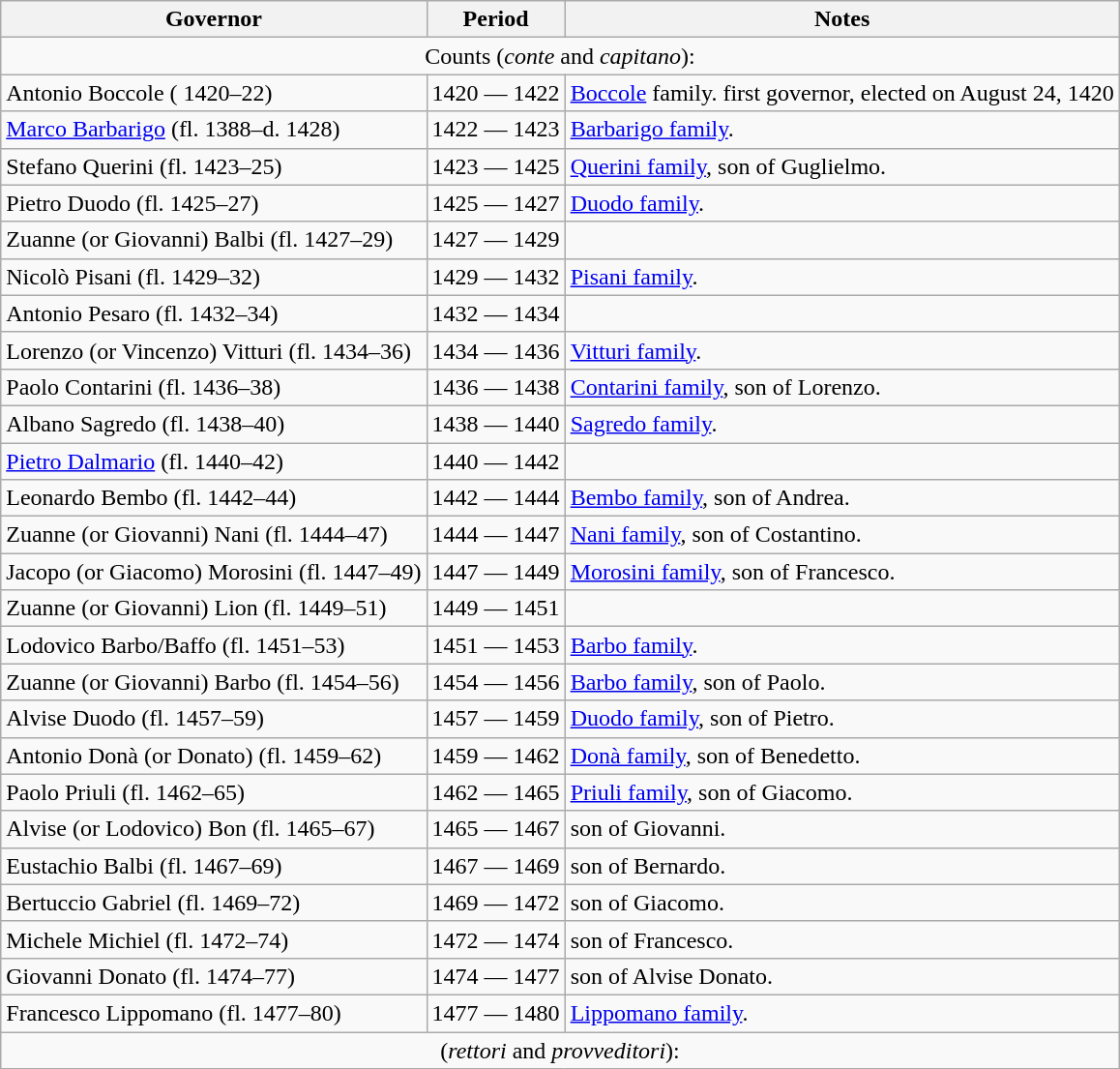<table class="wikitable">
<tr>
<th>Governor</th>
<th>Period</th>
<th>Notes</th>
</tr>
<tr>
<td colspan=4 style="text-align:center;">Counts (<em>conte</em> and <em>capitano</em>):</td>
</tr>
<tr>
<td>Antonio Boccole ( 1420–22)</td>
<td>1420 — 1422</td>
<td><a href='#'>Boccole</a> family. first governor, elected on August 24, 1420</td>
</tr>
<tr>
<td><a href='#'>Marco Barbarigo</a> (fl. 1388–d. 1428)</td>
<td>1422 — 1423</td>
<td><a href='#'>Barbarigo family</a>.</td>
</tr>
<tr>
<td>Stefano Querini (fl. 1423–25)</td>
<td>1423 — 1425</td>
<td><a href='#'>Querini family</a>, son of Guglielmo.</td>
</tr>
<tr>
<td>Pietro Duodo (fl. 1425–27)</td>
<td>1425 — 1427</td>
<td><a href='#'>Duodo family</a>.</td>
</tr>
<tr>
<td>Zuanne (or Giovanni) Balbi (fl. 1427–29)</td>
<td>1427 — 1429</td>
</tr>
<tr>
<td>Nicolò Pisani (fl. 1429–32)</td>
<td>1429 — 1432</td>
<td><a href='#'>Pisani family</a>.</td>
</tr>
<tr>
<td>Antonio Pesaro (fl. 1432–34)</td>
<td>1432 — 1434</td>
</tr>
<tr>
<td>Lorenzo (or Vincenzo) Vitturi (fl. 1434–36)</td>
<td>1434 — 1436</td>
<td><a href='#'>Vitturi family</a>.</td>
</tr>
<tr>
<td>Paolo Contarini (fl. 1436–38)</td>
<td>1436 — 1438</td>
<td><a href='#'>Contarini family</a>, son of Lorenzo.</td>
</tr>
<tr>
<td>Albano Sagredo (fl. 1438–40)</td>
<td>1438 — 1440</td>
<td><a href='#'>Sagredo family</a>.</td>
</tr>
<tr>
<td><a href='#'>Pietro Dalmario</a> (fl. 1440–42)</td>
<td>1440 — 1442</td>
</tr>
<tr>
<td>Leonardo Bembo (fl. 1442–44)</td>
<td>1442 — 1444</td>
<td><a href='#'>Bembo family</a>, son of Andrea.</td>
</tr>
<tr>
<td>Zuanne (or Giovanni) Nani (fl. 1444–47)</td>
<td>1444 — 1447</td>
<td><a href='#'>Nani family</a>, son of Costantino.</td>
</tr>
<tr>
<td>Jacopo (or Giacomo) Morosini (fl. 1447–49)</td>
<td>1447 — 1449</td>
<td><a href='#'>Morosini family</a>, son of Francesco.</td>
</tr>
<tr>
<td>Zuanne (or Giovanni) Lion (fl. 1449–51)</td>
<td>1449 — 1451</td>
</tr>
<tr>
<td>Lodovico Barbo/Baffo (fl. 1451–53)</td>
<td>1451 — 1453</td>
<td><a href='#'>Barbo family</a>.</td>
</tr>
<tr>
<td>Zuanne (or Giovanni) Barbo (fl. 1454–56)</td>
<td>1454 — 1456</td>
<td><a href='#'>Barbo family</a>, son of Paolo.</td>
</tr>
<tr>
<td>Alvise Duodo (fl. 1457–59)</td>
<td>1457 — 1459</td>
<td><a href='#'>Duodo family</a>, son of Pietro.</td>
</tr>
<tr>
<td>Antonio Donà (or Donato) (fl. 1459–62)</td>
<td>1459 — 1462</td>
<td><a href='#'>Donà family</a>, son of Benedetto.</td>
</tr>
<tr>
<td>Paolo Priuli (fl. 1462–65)</td>
<td>1462 — 1465</td>
<td><a href='#'>Priuli family</a>, son of Giacomo.</td>
</tr>
<tr>
<td>Alvise (or Lodovico) Bon (fl. 1465–67)</td>
<td>1465 — 1467</td>
<td>son of Giovanni.</td>
</tr>
<tr>
<td>Eustachio Balbi (fl. 1467–69)</td>
<td>1467 — 1469</td>
<td>son of Bernardo.</td>
</tr>
<tr>
<td>Bertuccio Gabriel (fl. 1469–72)</td>
<td>1469 — 1472</td>
<td>son of Giacomo.</td>
</tr>
<tr>
<td>Michele Michiel (fl. 1472–74)</td>
<td>1472 — 1474</td>
<td>son of Francesco.</td>
</tr>
<tr>
<td>Giovanni Donato (fl. 1474–77)</td>
<td>1474 — 1477</td>
<td>son of Alvise Donato.</td>
</tr>
<tr>
<td>Francesco Lippomano (fl. 1477–80)</td>
<td>1477 — 1480</td>
<td><a href='#'>Lippomano family</a>.</td>
</tr>
<tr>
<td colspan=4 style="text-align:center;">(<em>rettori</em> and <em>provveditori</em>):</td>
</tr>
</table>
